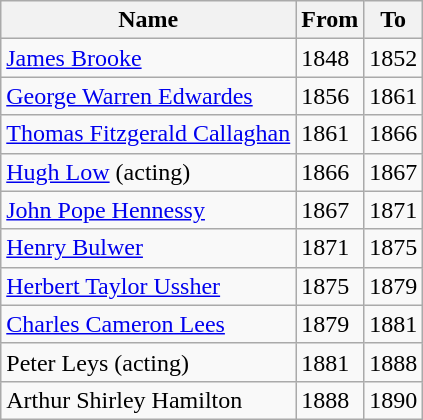<table class="wikitable">
<tr>
<th>Name</th>
<th>From</th>
<th>To</th>
</tr>
<tr>
<td><a href='#'>James Brooke</a> <br> </td>
<td>1848</td>
<td>1852</td>
</tr>
<tr>
<td><a href='#'>George Warren Edwardes</a></td>
<td>1856</td>
<td>1861</td>
</tr>
<tr>
<td><a href='#'>Thomas Fitzgerald Callaghan</a></td>
<td>1861</td>
<td>1866</td>
</tr>
<tr>
<td><a href='#'>Hugh Low</a> (acting)</td>
<td>1866</td>
<td>1867</td>
</tr>
<tr>
<td><a href='#'>John Pope Hennessy</a></td>
<td>1867</td>
<td>1871</td>
</tr>
<tr>
<td><a href='#'>Henry Bulwer</a></td>
<td>1871</td>
<td>1875</td>
</tr>
<tr>
<td><a href='#'>Herbert Taylor Ussher</a></td>
<td>1875</td>
<td>1879</td>
</tr>
<tr>
<td><a href='#'>Charles Cameron Lees</a></td>
<td>1879</td>
<td>1881</td>
</tr>
<tr>
<td>Peter Leys (acting)</td>
<td>1881</td>
<td>1888</td>
</tr>
<tr>
<td>Arthur Shirley Hamilton</td>
<td>1888</td>
<td>1890</td>
</tr>
</table>
